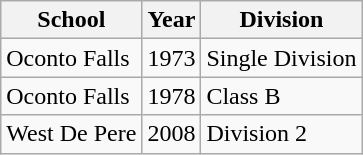<table class="wikitable">
<tr>
<th>School</th>
<th>Year</th>
<th>Division</th>
</tr>
<tr>
<td>Oconto Falls</td>
<td>1973</td>
<td>Single Division</td>
</tr>
<tr>
<td>Oconto Falls</td>
<td>1978</td>
<td>Class B</td>
</tr>
<tr>
<td>West De Pere</td>
<td>2008</td>
<td>Division 2</td>
</tr>
</table>
